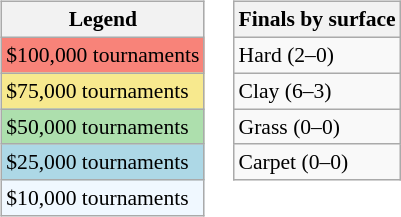<table>
<tr valign=top>
<td><br><table class="wikitable" style=font-size:90%>
<tr>
<th>Legend</th>
</tr>
<tr style="background:#f88379;">
<td>$100,000 tournaments</td>
</tr>
<tr style="background:#f7e98e;">
<td>$75,000 tournaments</td>
</tr>
<tr style="background:#addfad;">
<td>$50,000 tournaments</td>
</tr>
<tr style="background:lightblue;">
<td>$25,000 tournaments</td>
</tr>
<tr style="background:#f0f8ff;">
<td>$10,000 tournaments</td>
</tr>
</table>
</td>
<td><br><table class="wikitable" style=font-size:90%>
<tr>
<th>Finals by surface</th>
</tr>
<tr>
<td>Hard (2–0)</td>
</tr>
<tr>
<td>Clay (6–3)</td>
</tr>
<tr>
<td>Grass (0–0)</td>
</tr>
<tr>
<td>Carpet (0–0)</td>
</tr>
</table>
</td>
</tr>
</table>
